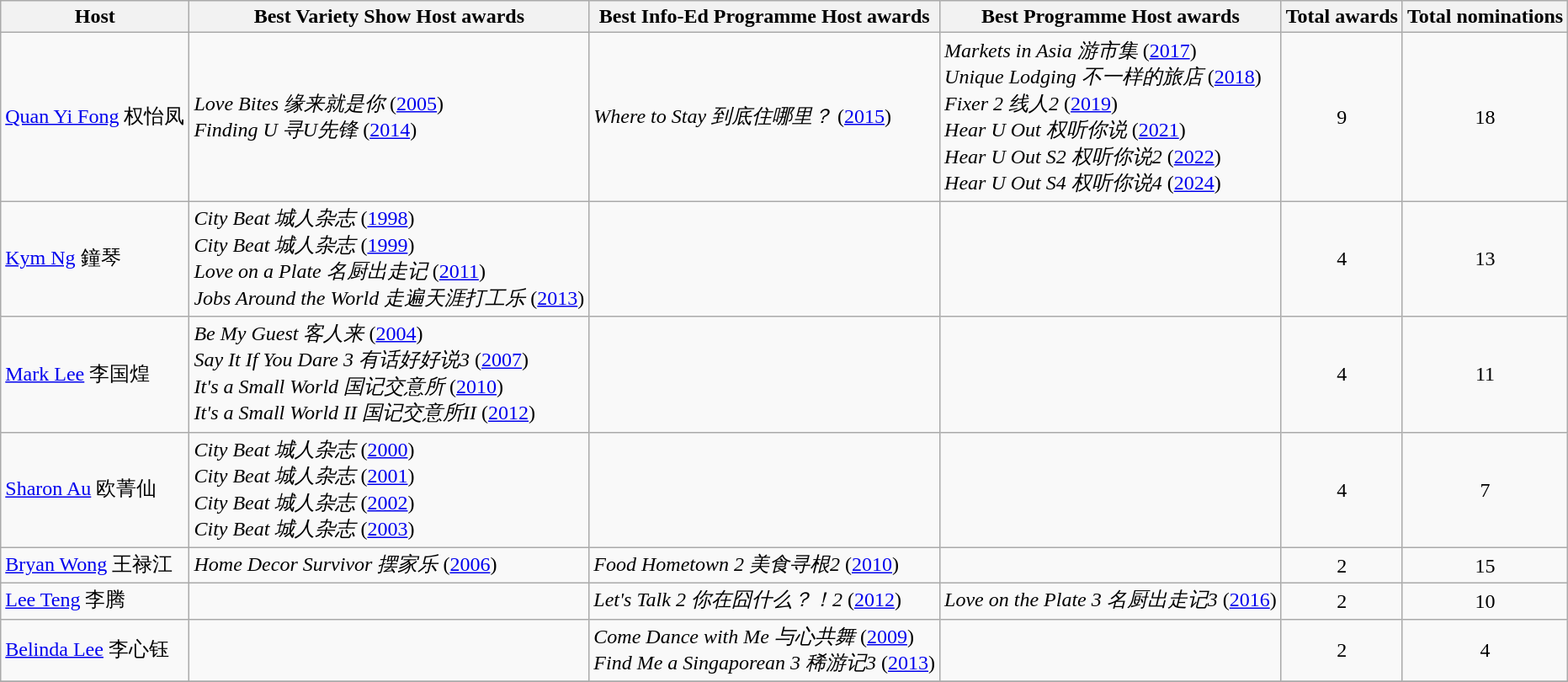<table class="wikitable sortable">
<tr>
<th>Host</th>
<th>Best Variety Show Host awards</th>
<th>Best Info-Ed Programme Host awards</th>
<th>Best Programme Host awards</th>
<th>Total awards</th>
<th>Total nominations</th>
</tr>
<tr>
<td><a href='#'>Quan Yi Fong</a> 权怡凤</td>
<td><em>Love Bites 缘来就是你</em> (<a href='#'>2005</a>)<br><em>Finding U 寻U先锋</em> (<a href='#'>2014</a>)</td>
<td><em>Where to Stay 到底住哪里？</em> (<a href='#'>2015</a>)</td>
<td><em>Markets in Asia 游市集</em> (<a href='#'>2017</a>)<br><em>Unique Lodging 不一样的旅店</em> (<a href='#'>2018</a>)<br><em>Fixer 2 线人2</em> (<a href='#'>2019</a>)<br><em>Hear U Out 权听你说</em> (<a href='#'>2021</a>)<br><em>Hear U Out S2 权听你说2</em> (<a href='#'>2022</a>)<br><em>Hear U Out S4 权听你说4</em> (<a href='#'>2024</a>)</td>
<td style="text-align:center;">9</td>
<td style="text-align:center;">18</td>
</tr>
<tr>
<td><a href='#'>Kym Ng</a> 鐘琴</td>
<td><em>City Beat 城人杂志</em> (<a href='#'>1998</a>)<br><em>City Beat 城人杂志</em> (<a href='#'>1999</a>)<br><em>Love on a Plate 名厨出走记</em> (<a href='#'>2011</a>)<br><em>Jobs Around the World 走遍天涯打工乐</em> (<a href='#'>2013</a>)<br></td>
<td></td>
<td></td>
<td style="text-align:center;">4</td>
<td style="text-align:center;">13</td>
</tr>
<tr>
<td><a href='#'>Mark Lee</a> 李国煌</td>
<td><em>Be My Guest 客人来</em> (<a href='#'>2004</a>)<br><em>Say It If You Dare 3 有话好好说3</em> (<a href='#'>2007</a>)<br><em>It's a Small World 国记交意所</em> (<a href='#'>2010</a>)<br><em>It's a Small World II 国记交意所II</em> (<a href='#'>2012</a>)<br></td>
<td></td>
<td></td>
<td style="text-align:center;">4</td>
<td style="text-align:center;">11</td>
</tr>
<tr>
<td><a href='#'>Sharon Au</a> 欧菁仙</td>
<td><em>City Beat 城人杂志</em> (<a href='#'>2000</a>)<br><em>City Beat 城人杂志</em> (<a href='#'>2001</a>)<br><em>City Beat 城人杂志</em> (<a href='#'>2002</a>)<br><em>City Beat 城人杂志</em> (<a href='#'>2003</a>)<br></td>
<td></td>
<td></td>
<td style="text-align:center;">4</td>
<td style="text-align:center;">7</td>
</tr>
<tr>
<td><a href='#'>Bryan Wong</a> 王禄江</td>
<td><em>Home Decor Survivor 摆家乐</em> (<a href='#'>2006</a>)</td>
<td><em>Food Hometown 2 美食寻根2</em> (<a href='#'>2010</a>)</td>
<td></td>
<td style="text-align:center;">2</td>
<td style="text-align:center;">15</td>
</tr>
<tr>
<td><a href='#'>Lee Teng</a> 李腾</td>
<td></td>
<td><em>Let's Talk 2 你在囧什么？！2</em> (<a href='#'>2012</a>)</td>
<td><em>Love on the Plate 3 名厨出走记3</em> (<a href='#'>2016</a>)</td>
<td style="text-align:center;">2</td>
<td style="text-align:center;">10</td>
</tr>
<tr>
<td><a href='#'>Belinda Lee</a> 李心钰</td>
<td></td>
<td><em>Come Dance with Me 与心共舞</em> (<a href='#'>2009</a>)<br><em>Find Me a Singaporean 3 稀游记3</em> (<a href='#'>2013</a>)</td>
<td></td>
<td style="text-align:center;">2</td>
<td style="text-align:center;">4</td>
</tr>
<tr>
</tr>
</table>
